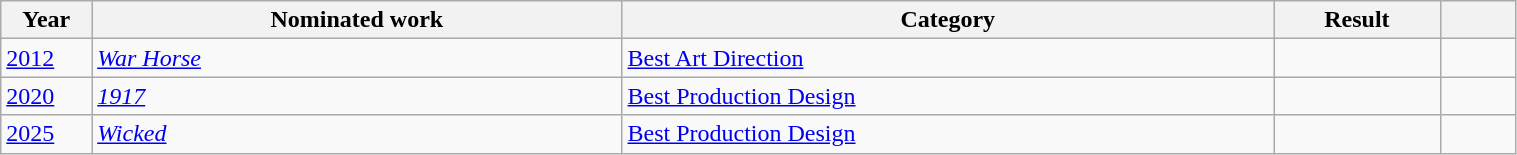<table class="wikitable plainrowheaders" style="width:80%;">
<tr>
<th style="width:6%;" scope="col">Year</th>
<th style="width:35%;" scope="col">Nominated work</th>
<th style="width:43%;" scope="col">Category</th>
<th style="width:11%;" scope="col">Result</th>
<th style="width:5%;" scope="col"></th>
</tr>
<tr>
<td><a href='#'>2012</a></td>
<td><em><a href='#'>War Horse</a></em></td>
<td><a href='#'>Best Art Direction</a> </td>
<td></td>
<td align="center"></td>
</tr>
<tr>
<td><a href='#'>2020</a></td>
<td><em><a href='#'>1917</a></em></td>
<td><a href='#'>Best Production Design</a> </td>
<td></td>
<td align="center"></td>
</tr>
<tr>
<td><a href='#'>2025</a></td>
<td><em><a href='#'>Wicked</a></em></td>
<td><a href='#'>Best Production Design</a> </td>
<td></td>
<td></td>
</tr>
</table>
